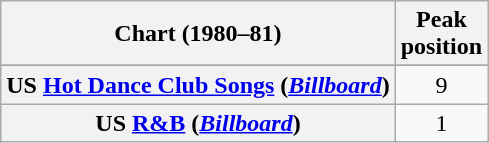<table class="wikitable sortable plainrowheaders" style="text-align:center">
<tr>
<th>Chart (1980–81)</th>
<th>Peak<br>position</th>
</tr>
<tr>
</tr>
<tr>
</tr>
<tr>
</tr>
<tr>
</tr>
<tr>
</tr>
<tr>
<th scope="row">US <a href='#'>Hot Dance Club Songs</a> (<em><a href='#'>Billboard</a></em>)</th>
<td>9</td>
</tr>
<tr>
<th scope="row">US <a href='#'>R&B</a> (<em><a href='#'>Billboard</a></em>)</th>
<td>1</td>
</tr>
</table>
